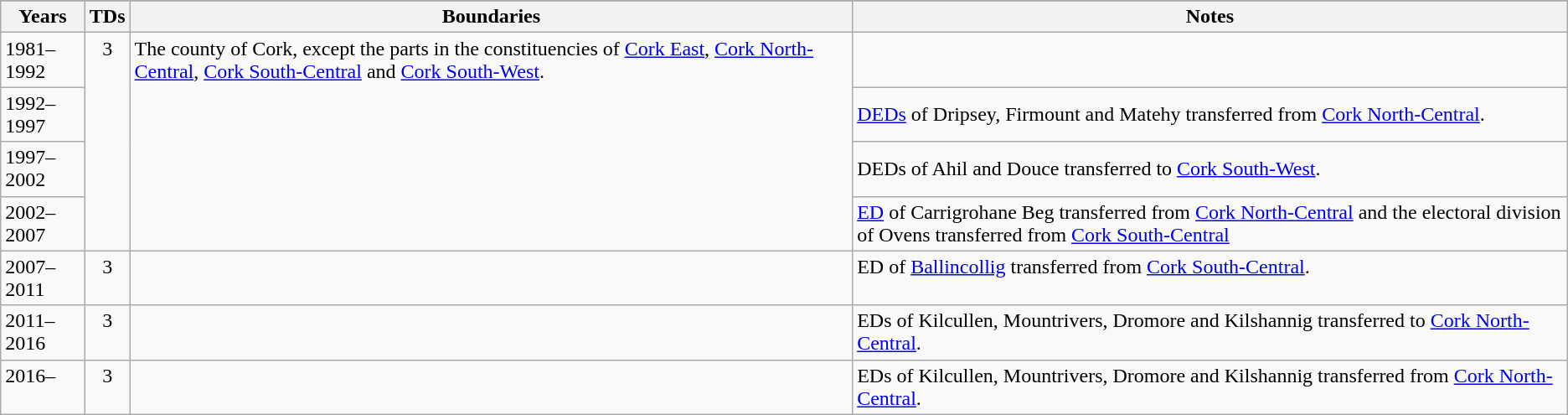<table class="wikitable">
<tr bgcolor="green">
</tr>
<tr>
<th>Years</th>
<th>TDs</th>
<th>Boundaries</th>
<th>Notes</th>
</tr>
<tr valign="top">
<td>1981–1992</td>
<td align="center" rowspan=4>3</td>
<td rowspan=4>The county of Cork, except the parts in the constituencies of <a href='#'>Cork East</a>, <a href='#'>Cork North-Central</a>, <a href='#'>Cork South-Central</a> and <a href='#'>Cork South-West</a>.</td>
</tr>
<tr>
<td>1992–1997</td>
<td><a href='#'>DEDs</a> of Dripsey, Firmount and Matehy transferred from <a href='#'>Cork North-Central</a>.</td>
</tr>
<tr>
<td>1997–2002</td>
<td>DEDs of Ahil and Douce transferred to <a href='#'>Cork South-West</a>.</td>
</tr>
<tr>
<td>2002–2007</td>
<td><a href='#'>ED</a> of Carrigrohane Beg transferred from <a href='#'>Cork North-Central</a> and the electoral division of Ovens transferred from <a href='#'>Cork South-Central</a></td>
</tr>
<tr valign="top">
<td>2007–2011</td>
<td align="center">3</td>
<td></td>
<td>ED of <a href='#'>Ballincollig</a> transferred from <a href='#'>Cork South-Central</a>.</td>
</tr>
<tr valign="top">
<td>2011–2016</td>
<td align="center">3</td>
<td></td>
<td>EDs of Kilcullen, Mountrivers, Dromore and Kilshannig transferred to <a href='#'>Cork North-Central</a>.</td>
</tr>
<tr valign="top">
<td>2016–</td>
<td align="center">3</td>
<td></td>
<td>EDs of Kilcullen, Mountrivers, Dromore and Kilshannig transferred from <a href='#'>Cork North-Central</a>.</td>
</tr>
</table>
